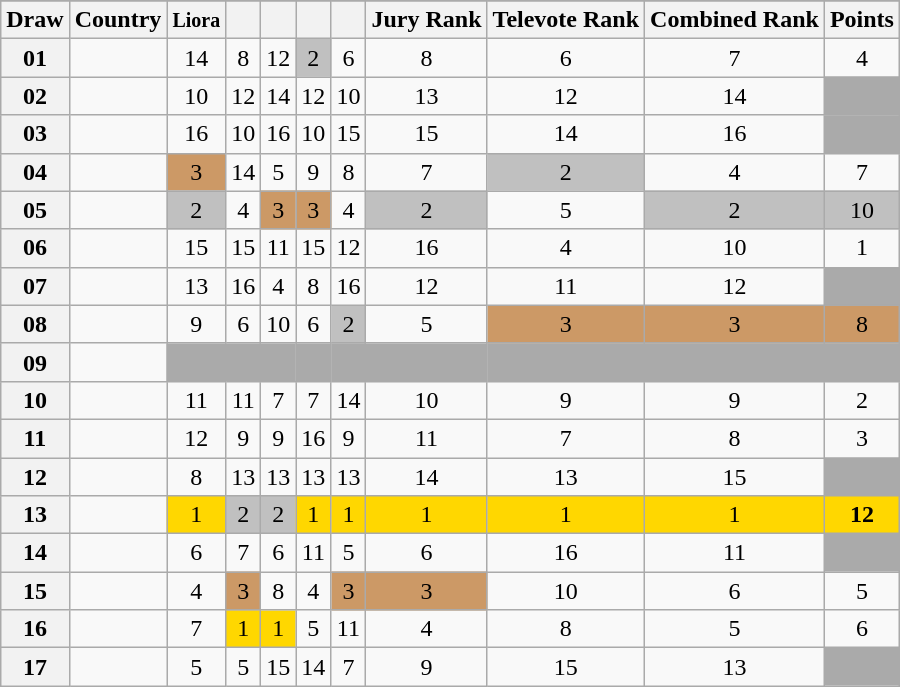<table class="sortable wikitable collapsible plainrowheaders" style="text-align:center;">
<tr>
</tr>
<tr>
<th scope="col">Draw</th>
<th scope="col">Country</th>
<th scope="col"><small>Liora</small></th>
<th scope="col"><small></small></th>
<th scope="col"><small></small></th>
<th scope="col"><small></small></th>
<th scope="col"><small></small></th>
<th scope="col">Jury Rank</th>
<th scope="col">Televote Rank</th>
<th scope="col">Combined Rank</th>
<th scope="col">Points</th>
</tr>
<tr>
<th scope="row" style="text-align:center;">01</th>
<td style="text-align:left;"></td>
<td>14</td>
<td>8</td>
<td>12</td>
<td style="background:silver;">2</td>
<td>6</td>
<td>8</td>
<td>6</td>
<td>7</td>
<td>4</td>
</tr>
<tr>
<th scope="row" style="text-align:center;">02</th>
<td style="text-align:left;"></td>
<td>10</td>
<td>12</td>
<td>14</td>
<td>12</td>
<td>10</td>
<td>13</td>
<td>12</td>
<td>14</td>
<td style="background:#AAAAAA;"></td>
</tr>
<tr>
<th scope="row" style="text-align:center;">03</th>
<td style="text-align:left;"></td>
<td>16</td>
<td>10</td>
<td>16</td>
<td>10</td>
<td>15</td>
<td>15</td>
<td>14</td>
<td>16</td>
<td style="background:#AAAAAA;"></td>
</tr>
<tr>
<th scope="row" style="text-align:center;">04</th>
<td style="text-align:left;"></td>
<td style="background:#CC9966;">3</td>
<td>14</td>
<td>5</td>
<td>9</td>
<td>8</td>
<td>7</td>
<td style="background:silver;">2</td>
<td>4</td>
<td>7</td>
</tr>
<tr>
<th scope="row" style="text-align:center;">05</th>
<td style="text-align:left;"></td>
<td style="background:silver;">2</td>
<td>4</td>
<td style="background:#CC9966;">3</td>
<td style="background:#CC9966;">3</td>
<td>4</td>
<td style="background:silver;">2</td>
<td>5</td>
<td style="background:silver;">2</td>
<td style="background:silver;">10</td>
</tr>
<tr>
<th scope="row" style="text-align:center;">06</th>
<td style="text-align:left;"></td>
<td>15</td>
<td>15</td>
<td>11</td>
<td>15</td>
<td>12</td>
<td>16</td>
<td>4</td>
<td>10</td>
<td>1</td>
</tr>
<tr>
<th scope="row" style="text-align:center;">07</th>
<td style="text-align:left;"></td>
<td>13</td>
<td>16</td>
<td>4</td>
<td>8</td>
<td>16</td>
<td>12</td>
<td>11</td>
<td>12</td>
<td style="background:#AAAAAA;"></td>
</tr>
<tr>
<th scope="row" style="text-align:center;">08</th>
<td style="text-align:left;"></td>
<td>9</td>
<td>6</td>
<td>10</td>
<td>6</td>
<td style="background:silver;">2</td>
<td>5</td>
<td style="background:#CC9966;">3</td>
<td style="background:#CC9966;">3</td>
<td style="background:#CC9966;">8</td>
</tr>
<tr class="sortbottom">
<th scope="row" style="text-align:center;">09</th>
<td style="text-align:left;"></td>
<td style="background:#AAAAAA;"></td>
<td style="background:#AAAAAA;"></td>
<td style="background:#AAAAAA;"></td>
<td style="background:#AAAAAA;"></td>
<td style="background:#AAAAAA;"></td>
<td style="background:#AAAAAA;"></td>
<td style="background:#AAAAAA;"></td>
<td style="background:#AAAAAA;"></td>
<td style="background:#AAAAAA;"></td>
</tr>
<tr>
<th scope="row" style="text-align:center;">10</th>
<td style="text-align:left;"></td>
<td>11</td>
<td>11</td>
<td>7</td>
<td>7</td>
<td>14</td>
<td>10</td>
<td>9</td>
<td>9</td>
<td>2</td>
</tr>
<tr>
<th scope="row" style="text-align:center;">11</th>
<td style="text-align:left;"></td>
<td>12</td>
<td>9</td>
<td>9</td>
<td>16</td>
<td>9</td>
<td>11</td>
<td>7</td>
<td>8</td>
<td>3</td>
</tr>
<tr>
<th scope="row" style="text-align:center;">12</th>
<td style="text-align:left;"></td>
<td>8</td>
<td>13</td>
<td>13</td>
<td>13</td>
<td>13</td>
<td>14</td>
<td>13</td>
<td>15</td>
<td style="background:#AAAAAA;"></td>
</tr>
<tr>
<th scope="row" style="text-align:center;">13</th>
<td style="text-align:left;"></td>
<td style="background:gold;">1</td>
<td style="background:silver;">2</td>
<td style="background:silver;">2</td>
<td style="background:gold;">1</td>
<td style="background:gold;">1</td>
<td style="background:gold;">1</td>
<td style="background:gold;">1</td>
<td style="background:gold;">1</td>
<td style="background:gold;"><strong>12</strong></td>
</tr>
<tr>
<th scope="row" style="text-align:center;">14</th>
<td style="text-align:left;"></td>
<td>6</td>
<td>7</td>
<td>6</td>
<td>11</td>
<td>5</td>
<td>6</td>
<td>16</td>
<td>11</td>
<td style="background:#AAAAAA;"></td>
</tr>
<tr>
<th scope="row" style="text-align:center;">15</th>
<td style="text-align:left;"></td>
<td>4</td>
<td style="background:#CC9966;">3</td>
<td>8</td>
<td>4</td>
<td style="background:#CC9966;">3</td>
<td style="background:#CC9966;">3</td>
<td>10</td>
<td>6</td>
<td>5</td>
</tr>
<tr>
<th scope="row" style="text-align:center;">16</th>
<td style="text-align:left;"></td>
<td>7</td>
<td style="background:gold;">1</td>
<td style="background:gold;">1</td>
<td>5</td>
<td>11</td>
<td>4</td>
<td>8</td>
<td>5</td>
<td>6</td>
</tr>
<tr>
<th scope="row" style="text-align:center;">17</th>
<td style="text-align:left;"></td>
<td>5</td>
<td>5</td>
<td>15</td>
<td>14</td>
<td>7</td>
<td>9</td>
<td>15</td>
<td>13</td>
<td style="background:#AAAAAA;"></td>
</tr>
</table>
